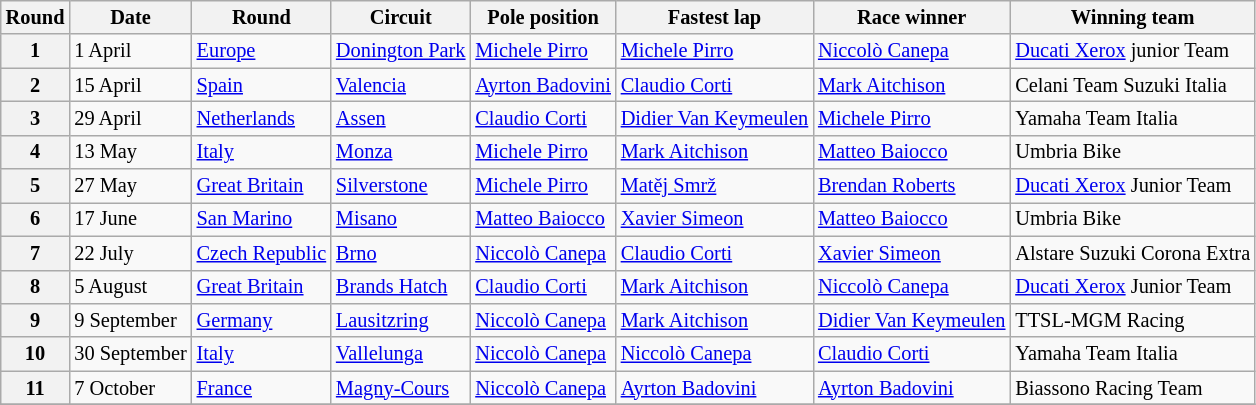<table class="wikitable" style="font-size: 85%; text-align: left">
<tr>
<th>Round</th>
<th>Date</th>
<th>Round</th>
<th>Circuit</th>
<th>Pole position</th>
<th>Fastest lap</th>
<th>Race winner</th>
<th>Winning team</th>
</tr>
<tr>
<th>1</th>
<td>1 April</td>
<td> <a href='#'>Europe</a></td>
<td><a href='#'>Donington Park</a></td>
<td> <a href='#'>Michele Pirro</a></td>
<td> <a href='#'>Michele Pirro</a></td>
<td> <a href='#'>Niccolò Canepa</a></td>
<td><a href='#'>Ducati Xerox</a> junior Team</td>
</tr>
<tr>
<th>2</th>
<td>15 April</td>
<td> <a href='#'>Spain</a></td>
<td><a href='#'>Valencia</a></td>
<td> <a href='#'>Ayrton Badovini</a></td>
<td> <a href='#'>Claudio Corti</a></td>
<td> <a href='#'>Mark Aitchison</a></td>
<td>Celani Team Suzuki Italia</td>
</tr>
<tr>
<th>3</th>
<td>29 April</td>
<td> <a href='#'>Netherlands</a></td>
<td><a href='#'>Assen</a></td>
<td> <a href='#'>Claudio Corti</a></td>
<td> <a href='#'>Didier Van Keymeulen</a></td>
<td> <a href='#'>Michele Pirro</a></td>
<td>Yamaha Team Italia</td>
</tr>
<tr>
<th>4</th>
<td>13 May</td>
<td> <a href='#'>Italy</a></td>
<td><a href='#'>Monza</a></td>
<td> <a href='#'>Michele Pirro</a></td>
<td> <a href='#'>Mark Aitchison</a></td>
<td> <a href='#'>Matteo Baiocco</a></td>
<td>Umbria Bike</td>
</tr>
<tr>
<th>5</th>
<td>27 May</td>
<td> <a href='#'>Great Britain</a></td>
<td><a href='#'>Silverstone</a></td>
<td> <a href='#'>Michele Pirro</a></td>
<td> <a href='#'>Matěj Smrž</a></td>
<td> <a href='#'>Brendan Roberts</a></td>
<td><a href='#'>Ducati Xerox</a> Junior Team</td>
</tr>
<tr>
<th>6</th>
<td>17 June</td>
<td> <a href='#'>San Marino</a></td>
<td><a href='#'>Misano</a></td>
<td> <a href='#'>Matteo Baiocco</a></td>
<td> <a href='#'>Xavier Simeon</a></td>
<td> <a href='#'>Matteo Baiocco</a></td>
<td>Umbria Bike</td>
</tr>
<tr>
<th>7</th>
<td>22 July</td>
<td> <a href='#'>Czech Republic</a></td>
<td><a href='#'>Brno</a></td>
<td> <a href='#'>Niccolò Canepa</a></td>
<td> <a href='#'>Claudio Corti</a></td>
<td> <a href='#'>Xavier Simeon</a></td>
<td>Alstare Suzuki Corona Extra</td>
</tr>
<tr>
<th>8</th>
<td>5 August</td>
<td> <a href='#'>Great Britain</a></td>
<td><a href='#'>Brands Hatch</a></td>
<td> <a href='#'>Claudio Corti</a></td>
<td> <a href='#'>Mark Aitchison</a></td>
<td> <a href='#'>Niccolò Canepa</a></td>
<td><a href='#'>Ducati Xerox</a> Junior Team</td>
</tr>
<tr>
<th>9</th>
<td>9 September</td>
<td> <a href='#'>Germany</a></td>
<td><a href='#'>Lausitzring</a></td>
<td> <a href='#'>Niccolò Canepa</a></td>
<td> <a href='#'>Mark Aitchison</a></td>
<td> <a href='#'>Didier Van Keymeulen</a></td>
<td>TTSL-MGM Racing</td>
</tr>
<tr>
<th>10</th>
<td>30 September</td>
<td> <a href='#'>Italy</a></td>
<td><a href='#'>Vallelunga</a></td>
<td> <a href='#'>Niccolò Canepa</a></td>
<td> <a href='#'>Niccolò Canepa</a></td>
<td> <a href='#'>Claudio Corti</a></td>
<td>Yamaha Team Italia</td>
</tr>
<tr>
<th>11</th>
<td>7 October</td>
<td> <a href='#'>France</a></td>
<td><a href='#'>Magny-Cours</a></td>
<td> <a href='#'>Niccolò Canepa</a></td>
<td> <a href='#'>Ayrton Badovini</a></td>
<td> <a href='#'>Ayrton Badovini</a></td>
<td>Biassono Racing Team</td>
</tr>
<tr>
</tr>
</table>
